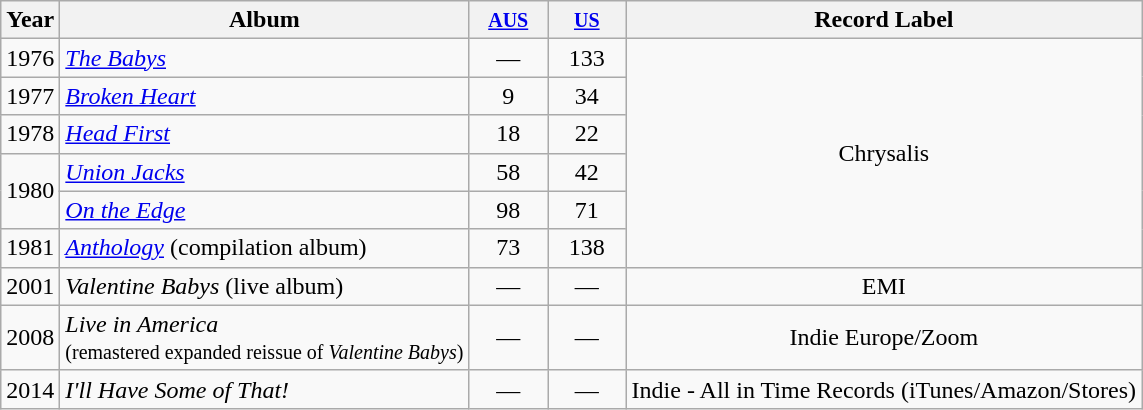<table class="wikitable">
<tr>
<th>Year</th>
<th>Album</th>
<th width="45"><small><a href='#'>AUS</a></small></th>
<th width="45"><small><a href='#'>US</a></small></th>
<th>Record Label</th>
</tr>
<tr>
<td>1976</td>
<td><em><a href='#'>The Babys</a></em></td>
<td align="center">—</td>
<td align="center">133</td>
<td align="center" rowspan="6">Chrysalis</td>
</tr>
<tr>
<td>1977</td>
<td><em><a href='#'>Broken Heart</a></em></td>
<td align="center">9</td>
<td align="center">34</td>
</tr>
<tr>
<td>1978</td>
<td><em><a href='#'>Head First</a></em></td>
<td align="center">18</td>
<td align="center">22</td>
</tr>
<tr>
<td rowspan="2">1980</td>
<td><em><a href='#'>Union Jacks</a></em></td>
<td align="center">58</td>
<td align="center">42</td>
</tr>
<tr>
<td><em><a href='#'>On the Edge</a></em></td>
<td align="center">98</td>
<td align="center">71</td>
</tr>
<tr>
<td>1981</td>
<td><em><a href='#'>Anthology</a></em> (compilation album)</td>
<td align="center">73</td>
<td align="center">138</td>
</tr>
<tr>
<td>2001</td>
<td><em>Valentine Babys</em> (live album)</td>
<td align="center">—</td>
<td align="center">—</td>
<td align="center">EMI</td>
</tr>
<tr>
<td>2008</td>
<td><em>Live in America</em><br> <small>(remastered expanded reissue of <em>Valentine Babys</em>) </small></td>
<td align="center">—</td>
<td align="center">—</td>
<td align="center">Indie Europe/Zoom</td>
</tr>
<tr>
<td>2014</td>
<td><em>I'll Have Some of That!</em></td>
<td align="center">—</td>
<td align="center">—</td>
<td align="center">Indie - All in Time Records (iTunes/Amazon/Stores)</td>
</tr>
</table>
